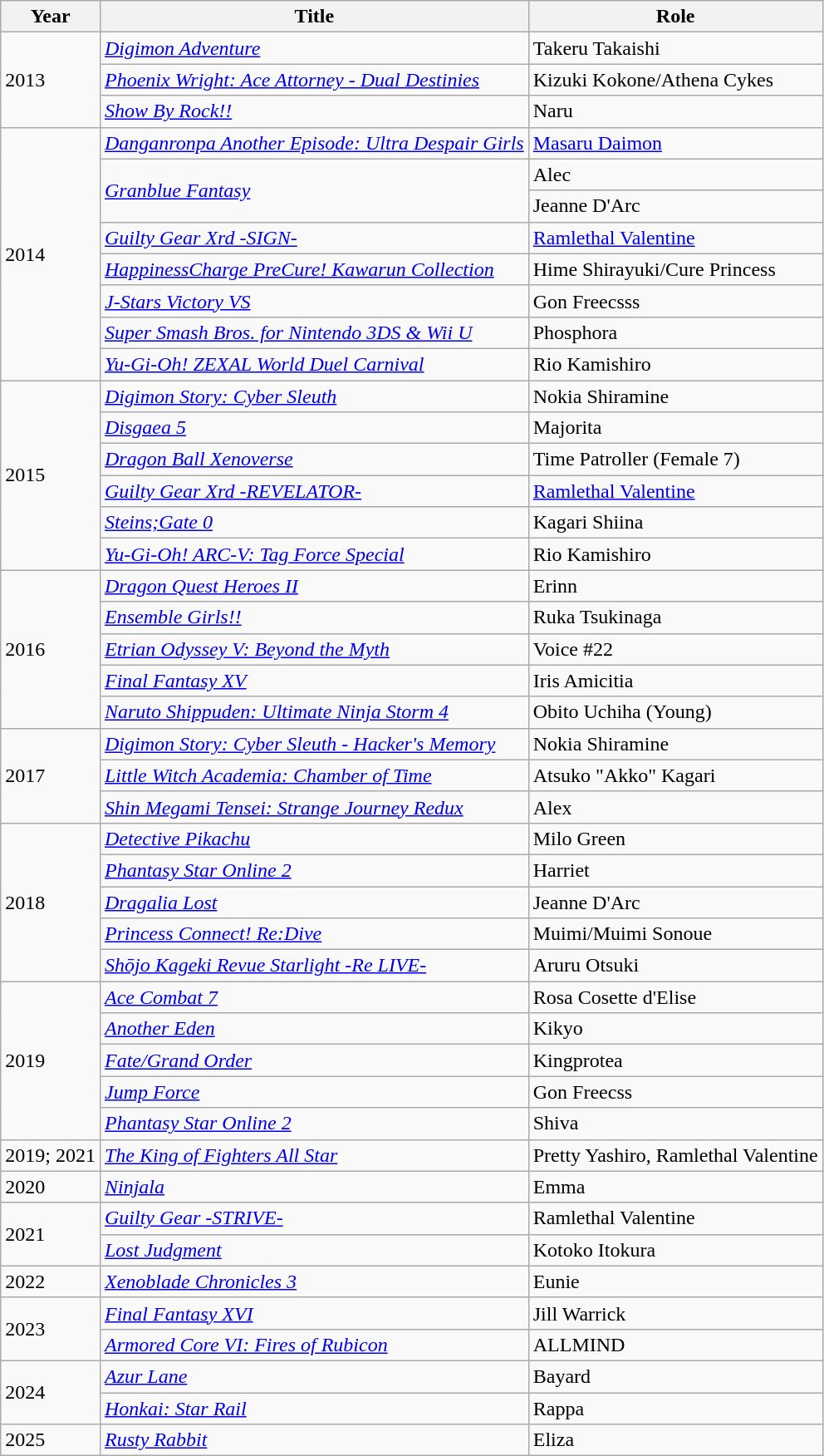<table class="wikitable">
<tr>
<th>Year</th>
<th>Title</th>
<th>Role</th>
</tr>
<tr>
<td rowspan="3">2013</td>
<td><em><a href='#'>Digimon Adventure</a></em></td>
<td>Takeru Takaishi</td>
</tr>
<tr>
<td><em><a href='#'>Phoenix Wright: Ace Attorney - Dual Destinies</a></em></td>
<td>Kizuki Kokone/Athena Cykes</td>
</tr>
<tr>
<td><em><a href='#'>Show By Rock!!</a></em></td>
<td>Naru</td>
</tr>
<tr>
<td rowspan="8">2014</td>
<td><em><a href='#'>Danganronpa Another Episode: Ultra Despair Girls</a></em></td>
<td><a href='#'>Masaru Daimon</a></td>
</tr>
<tr>
<td rowspan="2"><em><a href='#'>Granblue Fantasy</a></em></td>
<td>Alec</td>
</tr>
<tr>
<td>Jeanne D'Arc</td>
</tr>
<tr>
<td><em><a href='#'>Guilty Gear Xrd -SIGN-</a></em></td>
<td><a href='#'>Ramlethal Valentine</a></td>
</tr>
<tr>
<td><em><a href='#'>HappinessCharge PreCure! Kawarun Collection</a></em></td>
<td>Hime Shirayuki/Cure Princess</td>
</tr>
<tr>
<td><em><a href='#'>J-Stars Victory VS</a></em></td>
<td>Gon Freecsss</td>
</tr>
<tr>
<td><em><a href='#'>Super Smash Bros. for Nintendo 3DS & Wii U</a></em></td>
<td>Phosphora</td>
</tr>
<tr>
<td><em><a href='#'>Yu-Gi-Oh! ZEXAL World Duel Carnival</a></em></td>
<td>Rio Kamishiro</td>
</tr>
<tr>
<td rowspan="6">2015</td>
<td><em><a href='#'>Digimon Story: Cyber Sleuth</a></em></td>
<td>Nokia Shiramine</td>
</tr>
<tr>
<td><em><a href='#'>Disgaea 5</a></em></td>
<td>Majorita</td>
</tr>
<tr>
<td><em><a href='#'>Dragon Ball Xenoverse</a></em></td>
<td>Time Patroller (Female 7)</td>
</tr>
<tr>
<td><em><a href='#'>Guilty Gear Xrd -REVELATOR-</a></em></td>
<td><a href='#'>Ramlethal Valentine</a></td>
</tr>
<tr>
<td><em><a href='#'>Steins;Gate 0</a></em></td>
<td>Kagari Shiina</td>
</tr>
<tr>
<td><em><a href='#'>Yu-Gi-Oh! ARC-V: Tag Force Special</a></em></td>
<td>Rio Kamishiro</td>
</tr>
<tr>
<td rowspan="5">2016</td>
<td><em><a href='#'>Dragon Quest Heroes II</a></em></td>
<td>Erinn</td>
</tr>
<tr>
<td><em><a href='#'>Ensemble Girls!!</a></em></td>
<td>Ruka Tsukinaga</td>
</tr>
<tr>
<td><em><a href='#'>Etrian Odyssey V: Beyond the Myth</a></em></td>
<td>Voice #22</td>
</tr>
<tr>
<td><em><a href='#'>Final Fantasy XV</a></em></td>
<td>Iris Amicitia</td>
</tr>
<tr>
<td><em><a href='#'>Naruto Shippuden: Ultimate Ninja Storm 4</a></em></td>
<td>Obito Uchiha (Young)</td>
</tr>
<tr>
<td rowspan="3">2017</td>
<td><em><a href='#'>Digimon Story: Cyber Sleuth - Hacker's Memory</a></em></td>
<td>Nokia Shiramine</td>
</tr>
<tr>
<td><em><a href='#'>Little Witch Academia: Chamber of Time</a></em></td>
<td>Atsuko "Akko" Kagari</td>
</tr>
<tr>
<td><em><a href='#'>Shin Megami Tensei: Strange Journey Redux</a></em></td>
<td>Alex</td>
</tr>
<tr>
<td rowspan="5">2018</td>
<td><em><a href='#'>Detective Pikachu</a></em></td>
<td>Milo Green</td>
</tr>
<tr>
<td><em><a href='#'>Phantasy Star Online 2</a></em></td>
<td>Harriet</td>
</tr>
<tr>
<td><em><a href='#'>Dragalia Lost</a></em></td>
<td>Jeanne D'Arc</td>
</tr>
<tr>
<td><em><a href='#'>Princess Connect! Re:Dive</a></em></td>
<td>Muimi/Muimi Sonoue</td>
</tr>
<tr>
<td><em><a href='#'>Shōjo Kageki Revue Starlight -Re LIVE-</a></em></td>
<td>Aruru Otsuki</td>
</tr>
<tr>
<td rowspan="5">2019</td>
<td><em><a href='#'>Ace Combat 7</a></em></td>
<td>Rosa Cosette d'Elise</td>
</tr>
<tr>
<td><em><a href='#'>Another Eden</a></em></td>
<td>Kikyo</td>
</tr>
<tr>
<td><em><a href='#'>Fate/Grand Order</a></em></td>
<td>Kingprotea</td>
</tr>
<tr>
<td><em><a href='#'>Jump Force</a></em></td>
<td>Gon Freecss</td>
</tr>
<tr>
<td><em><a href='#'>Phantasy Star Online 2</a></em></td>
<td>Shiva</td>
</tr>
<tr>
<td>2019; 2021</td>
<td><em><a href='#'>The King of Fighters All Star</a></em></td>
<td>Pretty Yashiro, Ramlethal Valentine</td>
</tr>
<tr>
<td rowspan="1">2020</td>
<td><em><a href='#'>Ninjala</a></em></td>
<td>Emma</td>
</tr>
<tr>
<td rowspan="2">2021</td>
<td><em><a href='#'>Guilty Gear -STRIVE-</a></em></td>
<td>Ramlethal Valentine</td>
</tr>
<tr>
<td><em><a href='#'>Lost Judgment</a></em></td>
<td>Kotoko Itokura</td>
</tr>
<tr>
<td rowspan="1">2022</td>
<td><em><a href='#'>Xenoblade Chronicles 3</a></em></td>
<td>Eunie</td>
</tr>
<tr>
<td rowspan="2">2023</td>
<td><em><a href='#'>Final Fantasy XVI</a></em></td>
<td>Jill Warrick</td>
</tr>
<tr>
<td><em><a href='#'>Armored Core VI: Fires of Rubicon</a></em></td>
<td>ALLMIND</td>
</tr>
<tr>
<td rowspan="2">2024</td>
<td><em><a href='#'>Azur Lane</a></em></td>
<td>Bayard</td>
</tr>
<tr>
<td><em><a href='#'>Honkai: Star Rail</a></em></td>
<td>Rappa</td>
</tr>
<tr>
<td>2025</td>
<td><em><a href='#'>Rusty Rabbit</a></em></td>
<td>Eliza</td>
</tr>
</table>
